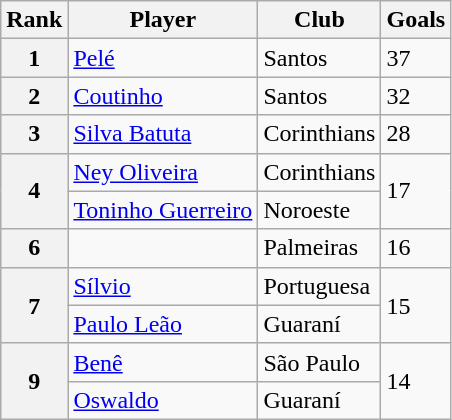<table class="wikitable">
<tr>
<th>Rank</th>
<th>Player</th>
<th>Club</th>
<th>Goals</th>
</tr>
<tr>
<th>1</th>
<td><a href='#'>Pelé</a></td>
<td>Santos</td>
<td>37</td>
</tr>
<tr>
<th>2</th>
<td><a href='#'>Coutinho</a></td>
<td>Santos</td>
<td>32</td>
</tr>
<tr>
<th>3</th>
<td><a href='#'>Silva Batuta</a></td>
<td>Corinthians</td>
<td>28</td>
</tr>
<tr>
<th rowspan="2">4</th>
<td><a href='#'>Ney Oliveira</a></td>
<td>Corinthians</td>
<td rowspan="2">17</td>
</tr>
<tr>
<td><a href='#'>Toninho Guerreiro</a></td>
<td>Noroeste</td>
</tr>
<tr>
<th>6</th>
<td></td>
<td>Palmeiras</td>
<td>16</td>
</tr>
<tr>
<th rowspan="2">7</th>
<td><a href='#'>Sílvio</a></td>
<td>Portuguesa</td>
<td rowspan="2">15</td>
</tr>
<tr>
<td><a href='#'>Paulo Leão</a></td>
<td>Guaraní</td>
</tr>
<tr>
<th rowspan="2">9</th>
<td><a href='#'>Benê</a></td>
<td>São Paulo</td>
<td rowspan="2">14</td>
</tr>
<tr>
<td><a href='#'>Oswaldo</a></td>
<td>Guaraní</td>
</tr>
</table>
